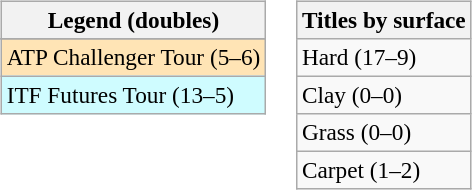<table>
<tr valign=top>
<td><br><table class=wikitable style=font-size:97%>
<tr>
<th>Legend (doubles)</th>
</tr>
<tr bgcolor=e5d1cb>
</tr>
<tr bgcolor=moccasin>
<td>ATP Challenger Tour (5–6)</td>
</tr>
<tr bgcolor=cffcff>
<td>ITF Futures Tour (13–5)</td>
</tr>
</table>
</td>
<td><br><table class=wikitable style=font-size:97%>
<tr>
<th>Titles by surface</th>
</tr>
<tr>
<td>Hard (17–9)</td>
</tr>
<tr>
<td>Clay (0–0)</td>
</tr>
<tr>
<td>Grass (0–0)</td>
</tr>
<tr>
<td>Carpet (1–2)</td>
</tr>
</table>
</td>
</tr>
</table>
